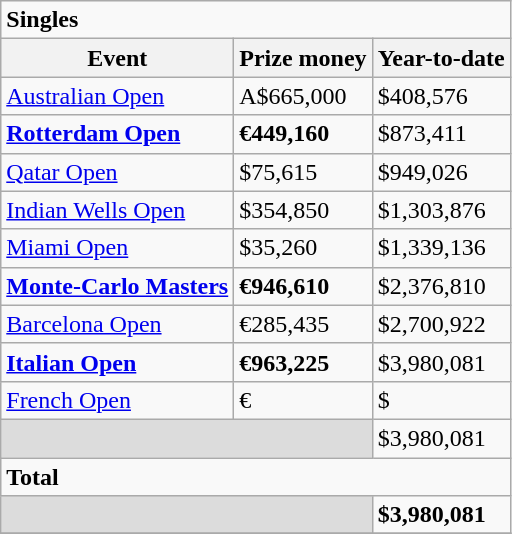<table class="wikitable sortable">
<tr>
<td colspan=3><strong>Singles</strong></td>
</tr>
<tr>
<th>Event</th>
<th>Prize money</th>
<th>Year-to-date</th>
</tr>
<tr>
<td><a href='#'>Australian Open</a></td>
<td>A$665,000</td>
<td>$408,576</td>
</tr>
<tr>
<td><strong><a href='#'>Rotterdam Open</a></strong></td>
<td><strong>€449,160</strong></td>
<td>$873,411</td>
</tr>
<tr>
<td><a href='#'>Qatar Open</a></td>
<td>$75,615</td>
<td>$949,026</td>
</tr>
<tr>
<td><a href='#'>Indian Wells Open</a></td>
<td>$354,850</td>
<td>$1,303,876</td>
</tr>
<tr>
<td><a href='#'>Miami Open</a></td>
<td>$35,260</td>
<td>$1,339,136</td>
</tr>
<tr>
<td><strong><a href='#'>Monte-Carlo Masters</a></strong></td>
<td><strong>€946,610</strong></td>
<td>$2,376,810</td>
</tr>
<tr>
<td><a href='#'>Barcelona Open</a></td>
<td>€285,435</td>
<td>$2,700,922</td>
</tr>
<tr>
<td><strong><a href='#'>Italian Open</a></strong></td>
<td><strong>€963,225</strong></td>
<td>$3,980,081</td>
</tr>
<tr>
<td><a href='#'>French Open</a></td>
<td>€</td>
<td>$<br></td>
</tr>
<tr class="sortbottom">
<td colspan=2 bgcolor=#DCDCDC></td>
<td>$3,980,081</td>
</tr>
<tr>
<td colspan=3><strong>Total</strong></td>
</tr>
<tr class="sortbottom">
<td colspan=2 bgcolor=#DCDCDC></td>
<td><strong> $3,980,081 </strong></td>
</tr>
<tr>
</tr>
</table>
